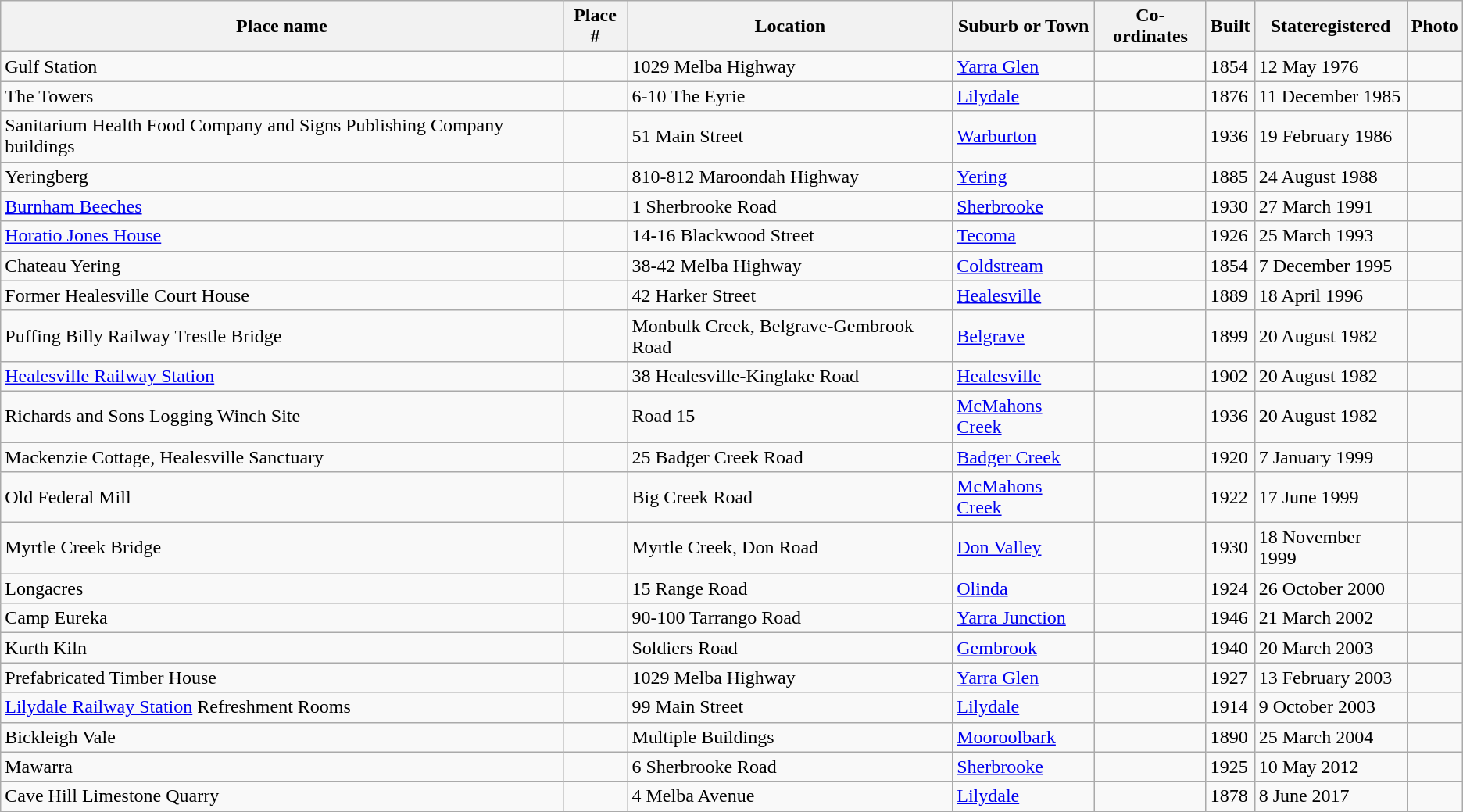<table class="wikitable sortable">
<tr>
<th>Place name</th>
<th>Place #</th>
<th>Location</th>
<th>Suburb or Town</th>
<th>Co-ordinates</th>
<th>Built</th>
<th>Stateregistered</th>
<th class="unsortable">Photo</th>
</tr>
<tr>
<td>Gulf Station</td>
<td></td>
<td>1029 Melba Highway</td>
<td><a href='#'>Yarra Glen</a></td>
<td></td>
<td>1854</td>
<td>12 May 1976</td>
<td></td>
</tr>
<tr>
<td>The Towers</td>
<td></td>
<td>6-10 The Eyrie</td>
<td><a href='#'>Lilydale</a></td>
<td></td>
<td>1876</td>
<td>11 December 1985</td>
<td></td>
</tr>
<tr>
<td>Sanitarium Health Food Company and Signs Publishing Company buildings</td>
<td></td>
<td>51 Main Street</td>
<td><a href='#'>Warburton</a></td>
<td></td>
<td>1936</td>
<td>19 February 1986</td>
<td></td>
</tr>
<tr>
<td>Yeringberg</td>
<td></td>
<td>810-812 Maroondah Highway</td>
<td><a href='#'>Yering</a></td>
<td></td>
<td>1885</td>
<td>24 August 1988</td>
<td></td>
</tr>
<tr>
<td><a href='#'>Burnham Beeches</a></td>
<td></td>
<td>1 Sherbrooke Road</td>
<td><a href='#'>Sherbrooke</a></td>
<td></td>
<td>1930</td>
<td>27 March 1991</td>
<td></td>
</tr>
<tr>
<td><a href='#'>Horatio Jones House</a></td>
<td></td>
<td>14-16 Blackwood Street</td>
<td><a href='#'>Tecoma</a></td>
<td></td>
<td>1926</td>
<td>25 March 1993</td>
<td></td>
</tr>
<tr>
<td>Chateau Yering</td>
<td></td>
<td>38-42 Melba Highway</td>
<td><a href='#'>Coldstream</a></td>
<td></td>
<td>1854</td>
<td>7 December 1995</td>
<td></td>
</tr>
<tr>
<td>Former Healesville Court House</td>
<td></td>
<td>42 Harker Street</td>
<td><a href='#'>Healesville</a></td>
<td></td>
<td>1889</td>
<td>18 April 1996</td>
<td></td>
</tr>
<tr>
<td>Puffing Billy Railway Trestle Bridge</td>
<td></td>
<td>Monbulk Creek, Belgrave-Gembrook Road</td>
<td><a href='#'>Belgrave</a></td>
<td></td>
<td>1899</td>
<td>20 August 1982</td>
<td></td>
</tr>
<tr>
<td><a href='#'>Healesville Railway Station</a></td>
<td></td>
<td>38 Healesville-Kinglake Road</td>
<td><a href='#'>Healesville</a></td>
<td></td>
<td>1902</td>
<td>20 August 1982</td>
<td></td>
</tr>
<tr>
<td>Richards and Sons Logging Winch Site</td>
<td></td>
<td>Road 15</td>
<td><a href='#'>McMahons Creek</a></td>
<td></td>
<td>1936</td>
<td>20 August 1982</td>
<td></td>
</tr>
<tr>
<td>Mackenzie Cottage, Healesville Sanctuary</td>
<td></td>
<td>25 Badger Creek Road</td>
<td><a href='#'>Badger Creek</a></td>
<td></td>
<td>1920</td>
<td>7 January 1999</td>
<td></td>
</tr>
<tr>
<td>Old Federal Mill</td>
<td></td>
<td>Big Creek Road</td>
<td><a href='#'>McMahons Creek</a></td>
<td></td>
<td>1922</td>
<td>17 June 1999</td>
<td></td>
</tr>
<tr>
<td>Myrtle Creek Bridge</td>
<td></td>
<td>Myrtle Creek, Don Road</td>
<td><a href='#'>Don Valley</a></td>
<td></td>
<td>1930</td>
<td>18 November 1999</td>
<td></td>
</tr>
<tr>
<td>Longacres</td>
<td></td>
<td>15 Range Road</td>
<td><a href='#'>Olinda</a></td>
<td></td>
<td>1924</td>
<td>26 October 2000</td>
<td></td>
</tr>
<tr>
<td>Camp Eureka</td>
<td></td>
<td>90-100 Tarrango Road</td>
<td><a href='#'>Yarra Junction</a></td>
<td></td>
<td>1946</td>
<td>21 March 2002</td>
<td></td>
</tr>
<tr>
<td>Kurth Kiln</td>
<td></td>
<td>Soldiers Road</td>
<td><a href='#'>Gembrook</a></td>
<td></td>
<td>1940</td>
<td>20 March 2003</td>
<td></td>
</tr>
<tr>
<td>Prefabricated Timber House</td>
<td></td>
<td>1029 Melba Highway</td>
<td><a href='#'>Yarra Glen</a></td>
<td></td>
<td>1927</td>
<td>13 February 2003</td>
<td></td>
</tr>
<tr>
<td><a href='#'>Lilydale Railway Station</a> Refreshment Rooms</td>
<td></td>
<td>99 Main Street</td>
<td><a href='#'>Lilydale</a></td>
<td></td>
<td>1914</td>
<td>9 October 2003</td>
<td></td>
</tr>
<tr>
<td>Bickleigh Vale</td>
<td></td>
<td>Multiple Buildings</td>
<td><a href='#'>Mooroolbark</a></td>
<td></td>
<td>1890</td>
<td>25 March 2004</td>
<td></td>
</tr>
<tr>
<td>Mawarra</td>
<td></td>
<td>6 Sherbrooke Road</td>
<td><a href='#'>Sherbrooke</a></td>
<td></td>
<td>1925</td>
<td>10 May 2012</td>
<td></td>
</tr>
<tr>
<td>Cave Hill Limestone Quarry</td>
<td></td>
<td>4 Melba Avenue</td>
<td><a href='#'>Lilydale</a></td>
<td></td>
<td>1878</td>
<td>8 June 2017</td>
<td></td>
</tr>
<tr>
</tr>
</table>
